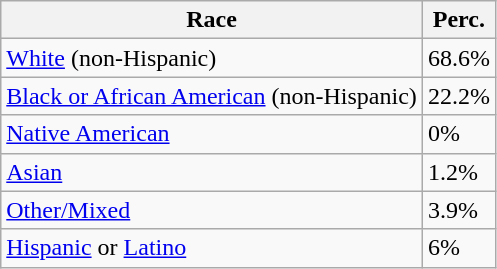<table class="wikitable">
<tr>
<th>Race</th>
<th>Perc.</th>
</tr>
<tr>
<td><a href='#'>White</a> (non-Hispanic)</td>
<td>68.6%</td>
</tr>
<tr>
<td><a href='#'>Black or African American</a> (non-Hispanic)</td>
<td>22.2%</td>
</tr>
<tr>
<td><a href='#'>Native American</a></td>
<td>0%</td>
</tr>
<tr>
<td><a href='#'>Asian</a></td>
<td>1.2%</td>
</tr>
<tr>
<td><a href='#'>Other/Mixed</a></td>
<td>3.9%</td>
</tr>
<tr>
<td><a href='#'>Hispanic</a> or <a href='#'>Latino</a></td>
<td>6%</td>
</tr>
</table>
